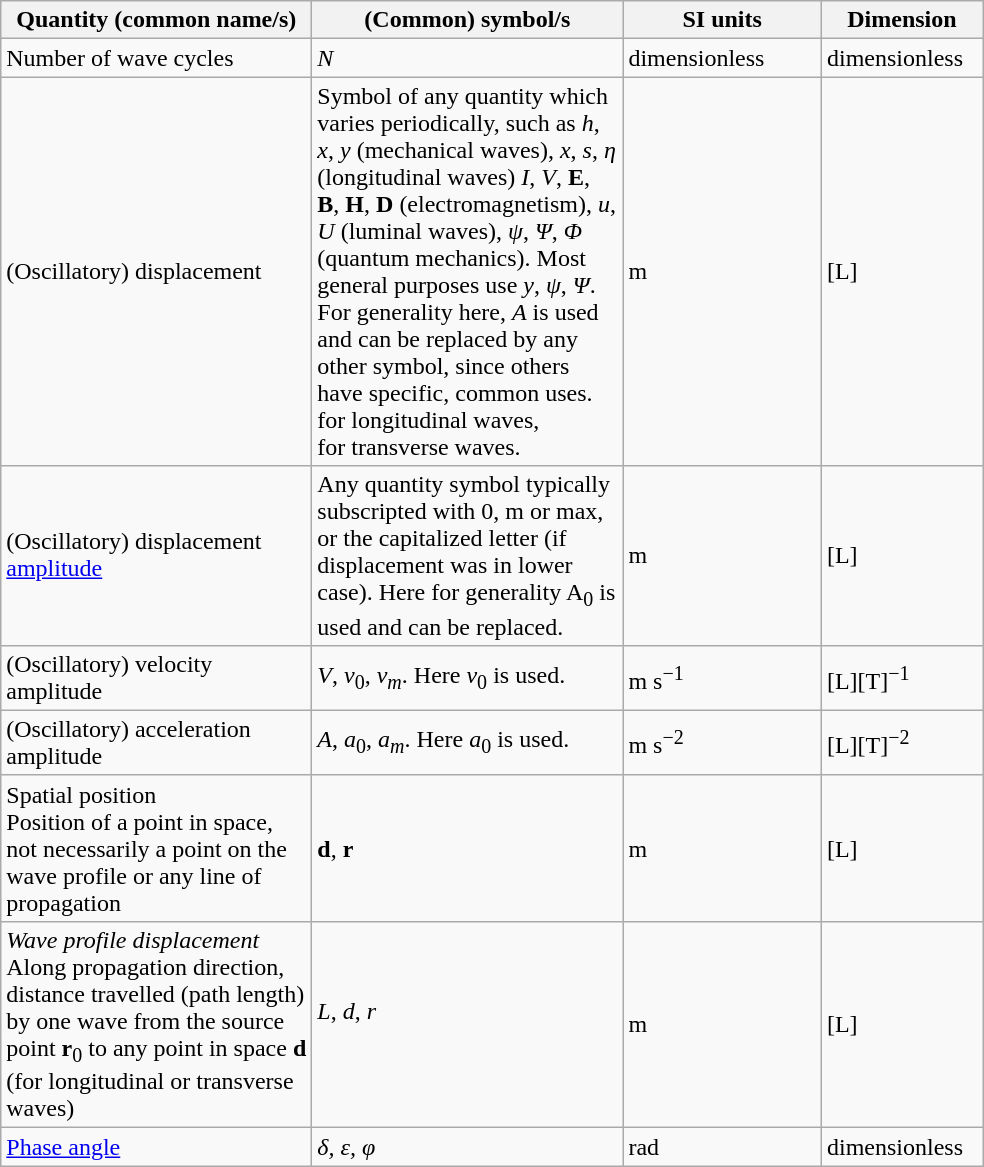<table class="wikitable">
<tr>
<th scope="col" style="width:200px;">Quantity (common name/s)</th>
<th scope="col" style="width:200px;">(Common) symbol/s</th>
<th scope="col" style="width:125px;">SI units</th>
<th scope="col" style="width:100px;">Dimension</th>
</tr>
<tr>
<td>Number of wave cycles</td>
<td><em>N</em></td>
<td>dimensionless</td>
<td>dimensionless</td>
</tr>
<tr>
<td>(Oscillatory) displacement</td>
<td>Symbol of any quantity which varies periodically, such as <em>h</em>, <em>x</em>, <em>y</em> (mechanical waves), <em>x</em>, <em>s</em>, <em>η</em>  (longitudinal waves) <em>I</em>, <em>V</em>, <strong>E</strong>, <strong>B</strong>, <strong>H</strong>, <strong>D</strong> (electromagnetism), <em>u</em>, <em>U</em> (luminal waves), <em>ψ</em>, <em>Ψ</em>, <em>Φ</em> (quantum mechanics). Most general purposes use <em>y</em>, <em>ψ</em>, <em>Ψ</em>. For generality here, <em>A</em> is used and can be replaced by any other symbol, since others have specific, common uses.<br> for longitudinal waves,<br> for transverse waves.</td>
<td>m</td>
<td>[L]</td>
</tr>
<tr>
<td>(Oscillatory) displacement <a href='#'>amplitude</a></td>
<td>Any quantity symbol typically subscripted with 0, m or max, or the capitalized letter (if displacement was in lower case). Here for generality A<sub>0</sub> is used and can be replaced.</td>
<td>m</td>
<td>[L]</td>
</tr>
<tr>
<td>(Oscillatory) velocity amplitude</td>
<td><em>V</em>, <em>v</em><sub>0</sub>, <em>v<sub>m</sub></em>. Here <em>v</em><sub>0</sub> is used.</td>
<td>m s<sup>−1</sup></td>
<td>[L][T]<sup>−1</sup></td>
</tr>
<tr>
<td>(Oscillatory) acceleration amplitude</td>
<td><em>A</em>, <em>a</em><sub>0</sub>, <em>a<sub>m</sub></em>. Here <em>a</em><sub>0</sub> is used.</td>
<td>m s<sup>−2</sup></td>
<td>[L][T]<sup>−2</sup></td>
</tr>
<tr>
<td>Spatial position<br>Position of a point in space, not necessarily a point on the wave profile or any line of propagation</td>
<td><strong>d</strong>, <strong>r</strong></td>
<td>m</td>
<td>[L]</td>
</tr>
<tr>
<td><em>Wave profile displacement</em> <br>Along propagation direction, distance travelled (path length) by one wave from the source point <strong>r</strong><sub>0</sub> to any point in space <strong>d</strong> (for longitudinal or transverse waves)</td>
<td><em>L</em>, <em>d</em>, <em>r</em><br><br></td>
<td>m</td>
<td>[L]</td>
</tr>
<tr>
<td><a href='#'>Phase angle</a></td>
<td><em>δ, ε, φ</em></td>
<td>rad</td>
<td>dimensionless</td>
</tr>
</table>
